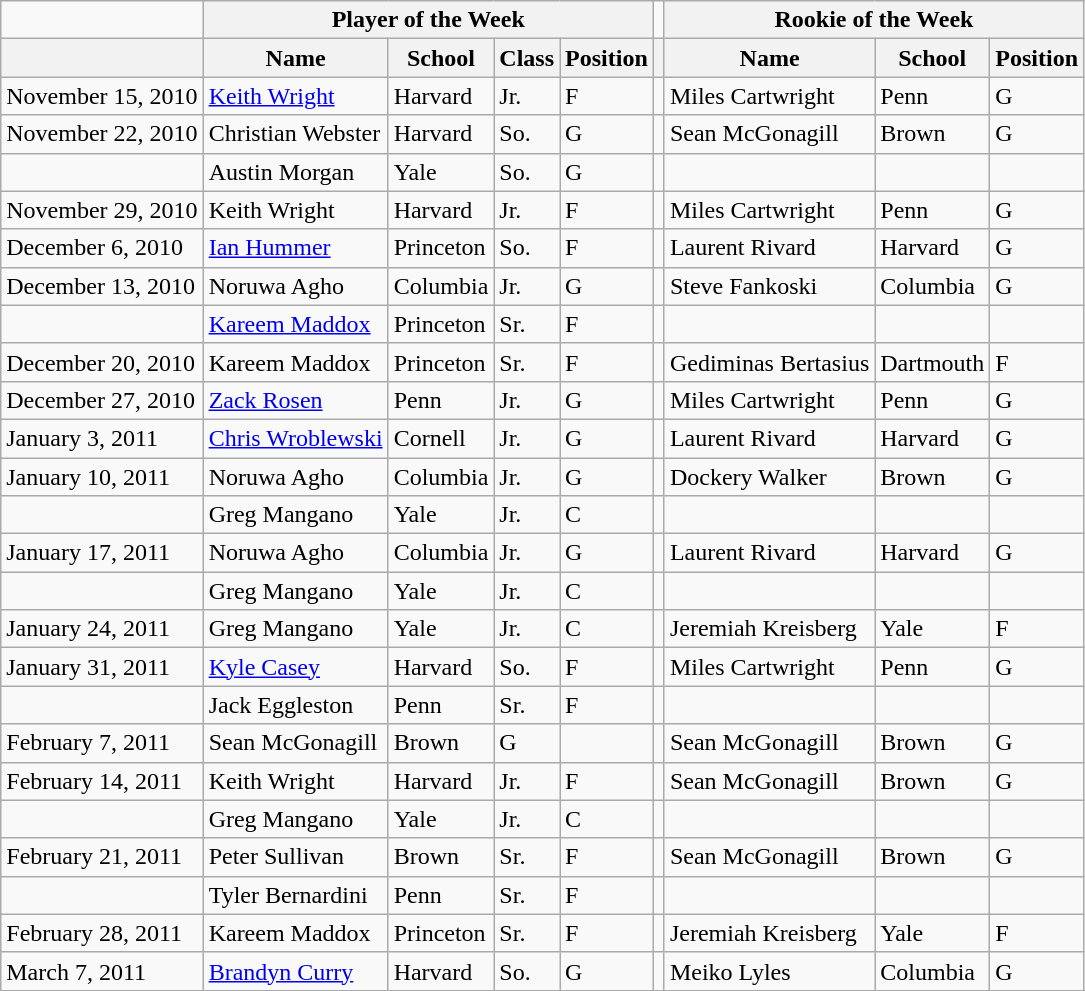<table class="wikitable">
<tr>
<td></td>
<th colspan=4><strong>Player of the Week</strong></th>
<td></td>
<th colspan=4><strong>Rookie of the Week</strong></th>
</tr>
<tr>
<th></th>
<th>Name</th>
<th>School</th>
<th>Class</th>
<th>Position</th>
<th></th>
<th>Name</th>
<th>School</th>
<th>Position</th>
</tr>
<tr>
<td>November 15, 2010</td>
<td><a href='#'>Keith Wright</a></td>
<td>Harvard</td>
<td>Jr.</td>
<td>F</td>
<td></td>
<td>Miles Cartwright</td>
<td>Penn</td>
<td>G</td>
</tr>
<tr>
<td>November 22, 2010</td>
<td>Christian Webster</td>
<td>Harvard</td>
<td>So.</td>
<td>G</td>
<td></td>
<td>Sean McGonagill</td>
<td>Brown</td>
<td>G</td>
</tr>
<tr>
<td></td>
<td>Austin Morgan</td>
<td>Yale</td>
<td>So.</td>
<td>G</td>
<td></td>
<td></td>
<td></td>
<td></td>
</tr>
<tr>
<td>November 29, 2010</td>
<td>Keith Wright</td>
<td>Harvard</td>
<td>Jr.</td>
<td>F</td>
<td></td>
<td>Miles Cartwright</td>
<td>Penn</td>
<td>G</td>
</tr>
<tr>
<td>December 6, 2010</td>
<td><a href='#'>Ian Hummer</a></td>
<td>Princeton</td>
<td>So.</td>
<td>F</td>
<td></td>
<td>Laurent Rivard</td>
<td>Harvard</td>
<td>G</td>
</tr>
<tr>
<td>December 13, 2010</td>
<td>Noruwa Agho</td>
<td>Columbia</td>
<td>Jr.</td>
<td>G</td>
<td></td>
<td>Steve Fankoski</td>
<td>Columbia</td>
<td>G</td>
</tr>
<tr>
<td></td>
<td><a href='#'>Kareem Maddox</a></td>
<td>Princeton</td>
<td>Sr.</td>
<td>F</td>
<td></td>
<td></td>
<td></td>
<td></td>
</tr>
<tr>
<td>December 20, 2010</td>
<td>Kareem Maddox</td>
<td>Princeton</td>
<td>Sr.</td>
<td>F</td>
<td></td>
<td>Gediminas Bertasius</td>
<td>Dartmouth</td>
<td>F</td>
</tr>
<tr>
<td>December 27, 2010</td>
<td><a href='#'>Zack Rosen</a></td>
<td>Penn</td>
<td>Jr.</td>
<td>G</td>
<td></td>
<td>Miles Cartwright</td>
<td>Penn</td>
<td>G</td>
</tr>
<tr>
<td>January 3, 2011</td>
<td><a href='#'>Chris Wroblewski</a></td>
<td>Cornell</td>
<td>Jr.</td>
<td>G</td>
<td></td>
<td>Laurent Rivard</td>
<td>Harvard</td>
<td>G</td>
</tr>
<tr>
<td>January 10, 2011</td>
<td>Noruwa Agho</td>
<td>Columbia</td>
<td>Jr.</td>
<td>G</td>
<td></td>
<td>Dockery Walker</td>
<td>Brown</td>
<td>G</td>
</tr>
<tr>
<td></td>
<td>Greg Mangano</td>
<td>Yale</td>
<td>Jr.</td>
<td>C</td>
<td></td>
<td></td>
<td></td>
<td></td>
</tr>
<tr>
<td>January 17, 2011</td>
<td>Noruwa Agho</td>
<td>Columbia</td>
<td>Jr.</td>
<td>G</td>
<td></td>
<td>Laurent Rivard</td>
<td>Harvard</td>
<td>G</td>
</tr>
<tr>
<td></td>
<td>Greg Mangano</td>
<td>Yale</td>
<td>Jr.</td>
<td>C</td>
<td></td>
<td></td>
<td></td>
<td></td>
</tr>
<tr>
<td>January 24, 2011</td>
<td>Greg Mangano</td>
<td>Yale</td>
<td>Jr.</td>
<td>C</td>
<td></td>
<td>Jeremiah Kreisberg</td>
<td>Yale</td>
<td>F</td>
</tr>
<tr>
<td>January 31, 2011</td>
<td><a href='#'>Kyle Casey</a></td>
<td>Harvard</td>
<td>So.</td>
<td>F</td>
<td></td>
<td>Miles Cartwright</td>
<td>Penn</td>
<td>G</td>
</tr>
<tr>
<td></td>
<td>Jack Eggleston</td>
<td>Penn</td>
<td>Sr.</td>
<td>F</td>
<td></td>
<td></td>
<td></td>
<td></td>
</tr>
<tr>
<td>February 7, 2011</td>
<td>Sean McGonagill</td>
<td>Brown</td>
<td>G</td>
<td></td>
<td></td>
<td>Sean McGonagill</td>
<td>Brown</td>
<td>G</td>
</tr>
<tr>
<td>February 14, 2011</td>
<td>Keith Wright</td>
<td>Harvard</td>
<td>Jr.</td>
<td>F</td>
<td></td>
<td>Sean McGonagill</td>
<td>Brown</td>
<td>G</td>
</tr>
<tr>
<td></td>
<td>Greg Mangano</td>
<td>Yale</td>
<td>Jr.</td>
<td>C</td>
<td></td>
<td></td>
<td></td>
<td></td>
</tr>
<tr>
<td>February 21, 2011</td>
<td>Peter Sullivan</td>
<td>Brown</td>
<td>Sr.</td>
<td>F</td>
<td></td>
<td>Sean McGonagill</td>
<td>Brown</td>
<td>G</td>
</tr>
<tr>
<td></td>
<td>Tyler Bernardini</td>
<td>Penn</td>
<td>Sr.</td>
<td>F</td>
<td></td>
<td></td>
<td></td>
<td></td>
</tr>
<tr>
<td>February 28, 2011</td>
<td>Kareem Maddox</td>
<td>Princeton</td>
<td>Sr.</td>
<td>F</td>
<td></td>
<td>Jeremiah Kreisberg</td>
<td>Yale</td>
<td>F</td>
</tr>
<tr>
<td>March 7, 2011</td>
<td><a href='#'>Brandyn Curry</a></td>
<td>Harvard</td>
<td>So.</td>
<td>G</td>
<td></td>
<td>Meiko Lyles</td>
<td>Columbia</td>
<td>G</td>
</tr>
<tr>
</tr>
</table>
